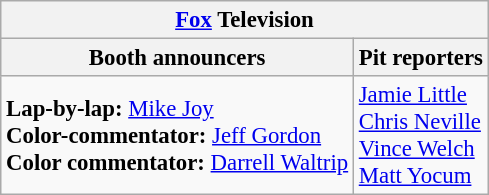<table class="wikitable" style="font-size: 95%">
<tr>
<th colspan="2"><a href='#'>Fox</a> Television</th>
</tr>
<tr>
<th>Booth announcers</th>
<th>Pit reporters</th>
</tr>
<tr>
<td><strong>Lap-by-lap:</strong> <a href='#'>Mike Joy</a> <br><strong>Color-commentator:</strong> <a href='#'>Jeff Gordon</a> <br><strong>Color commentator:</strong> <a href='#'>Darrell Waltrip</a></td>
<td><a href='#'>Jamie Little</a><br><a href='#'>Chris Neville</a><br><a href='#'>Vince Welch</a><br><a href='#'>Matt Yocum</a></td>
</tr>
</table>
